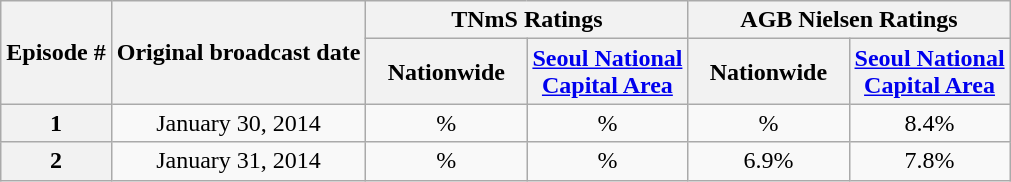<table class=wikitable style="text-align:center">
<tr>
<th rowspan="2">Episode #</th>
<th rowspan="2">Original broadcast date</th>
<th colspan="2">TNmS Ratings</th>
<th colspan="2">AGB Nielsen Ratings</th>
</tr>
<tr>
<th width=100>Nationwide</th>
<th width=100><a href='#'>Seoul National Capital Area</a></th>
<th width=100>Nationwide</th>
<th width=100><a href='#'>Seoul National Capital Area</a></th>
</tr>
<tr>
<th>1</th>
<td>January 30, 2014</td>
<td>%</td>
<td>%</td>
<td>%</td>
<td>8.4%</td>
</tr>
<tr>
<th>2</th>
<td>January 31, 2014</td>
<td>%</td>
<td>%</td>
<td>6.9%</td>
<td>7.8%</td>
</tr>
</table>
